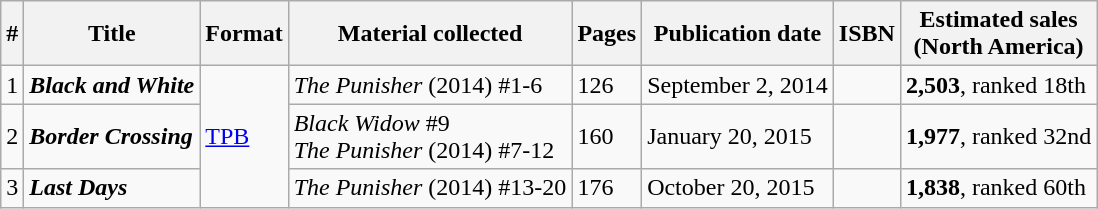<table class="wikitable">
<tr>
<th>#</th>
<th>Title</th>
<th>Format</th>
<th>Material collected</th>
<th>Pages</th>
<th>Publication date</th>
<th>ISBN</th>
<th>Estimated sales<br>(North America)</th>
</tr>
<tr>
<td>1</td>
<td><strong><em>Black and White</em></strong></td>
<td rowspan="3"><a href='#'>TPB</a></td>
<td><em>The Punisher</em> (2014) #1-6</td>
<td>126</td>
<td>September 2, 2014</td>
<td></td>
<td><strong>2,503</strong>, ranked 18th</td>
</tr>
<tr>
<td>2</td>
<td><strong><em>Border Crossing</em></strong></td>
<td><em>Black Widow</em> #9<br><em>The Punisher</em> (2014) #7-12</td>
<td>160</td>
<td>January 20, 2015</td>
<td></td>
<td><strong>1,977</strong>, ranked 32nd</td>
</tr>
<tr>
<td>3</td>
<td><strong><em>Last Days</em></strong></td>
<td><em>The Punisher</em> (2014) #13-20</td>
<td>176</td>
<td>October 20, 2015</td>
<td></td>
<td><strong>1,838</strong>, ranked 60th</td>
</tr>
</table>
